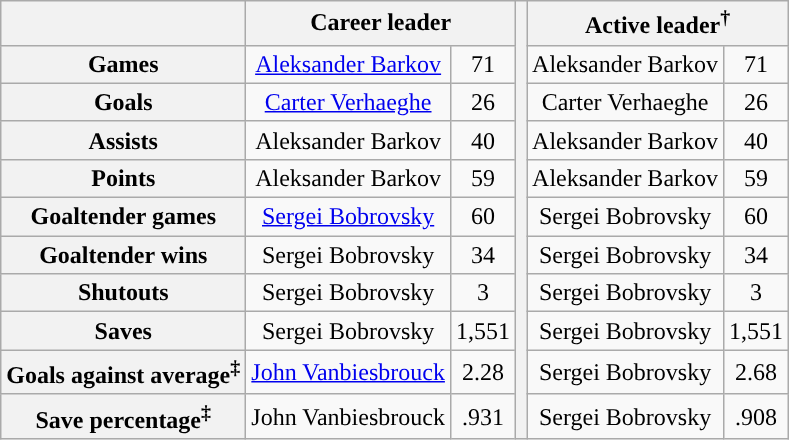<table class="wikitable" style="text-align: center; font-size: 95">
<tr>
<th></th>
<th colspan="2">Career leader</th>
<th rowspan="11"></th>
<th colspan="2">Active leader<sup>†</sup></th>
</tr>
<tr>
<th>Games</th>
<td><a href='#'>Aleksander Barkov</a></td>
<td>71</td>
<td>Aleksander Barkov</td>
<td>71</td>
</tr>
<tr>
<th>Goals</th>
<td><a href='#'>Carter Verhaeghe</a></td>
<td>26</td>
<td>Carter Verhaeghe</td>
<td>26</td>
</tr>
<tr>
<th>Assists</th>
<td>Aleksander Barkov</td>
<td>40</td>
<td>Aleksander Barkov</td>
<td>40</td>
</tr>
<tr>
<th>Points</th>
<td>Aleksander Barkov</td>
<td>59</td>
<td>Aleksander Barkov</td>
<td>59</td>
</tr>
<tr>
<th>Goaltender games</th>
<td><a href='#'>Sergei Bobrovsky</a></td>
<td>60</td>
<td>Sergei Bobrovsky</td>
<td>60</td>
</tr>
<tr>
<th>Goaltender wins</th>
<td>Sergei Bobrovsky</td>
<td>34</td>
<td>Sergei Bobrovsky</td>
<td>34</td>
</tr>
<tr>
<th>Shutouts</th>
<td>Sergei Bobrovsky</td>
<td>3</td>
<td>Sergei Bobrovsky</td>
<td>3</td>
</tr>
<tr>
<th>Saves</th>
<td>Sergei Bobrovsky</td>
<td>1,551</td>
<td>Sergei Bobrovsky</td>
<td>1,551</td>
</tr>
<tr>
<th>Goals against average<sup>‡</sup></th>
<td><a href='#'>John Vanbiesbrouck</a></td>
<td>2.28</td>
<td>Sergei Bobrovsky</td>
<td>2.68</td>
</tr>
<tr>
<th>Save percentage<sup>‡</sup></th>
<td>John Vanbiesbrouck</td>
<td>.931</td>
<td>Sergei Bobrovsky</td>
<td>.908</td>
</tr>
</table>
